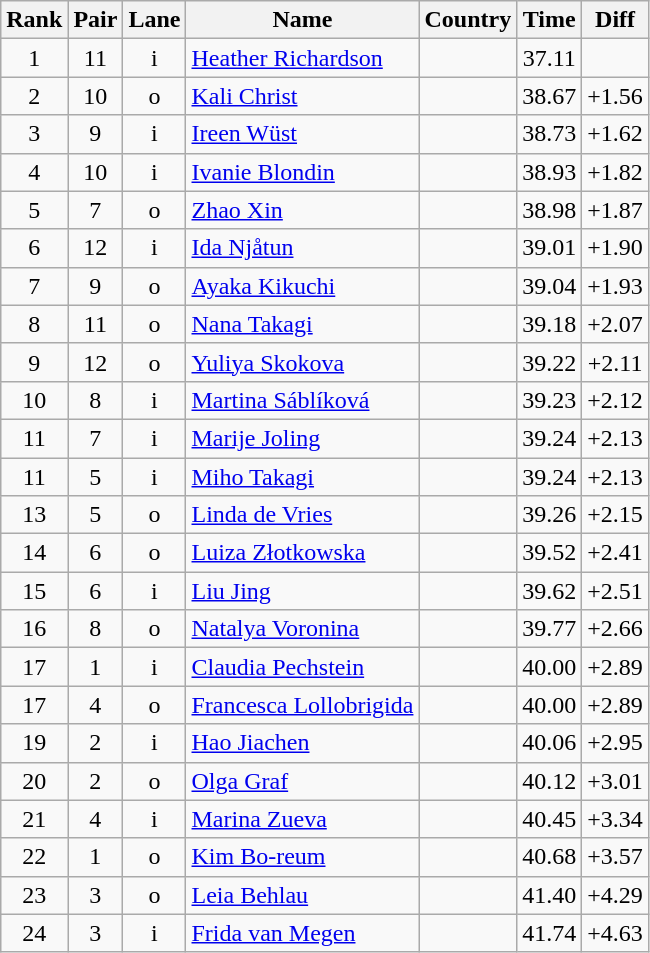<table class="wikitable sortable" style="text-align:center">
<tr>
<th>Rank</th>
<th>Pair</th>
<th>Lane</th>
<th>Name</th>
<th>Country</th>
<th>Time</th>
<th>Diff</th>
</tr>
<tr>
<td>1</td>
<td>11</td>
<td>i</td>
<td align=left><a href='#'>Heather Richardson</a></td>
<td align=left></td>
<td>37.11</td>
<td></td>
</tr>
<tr>
<td>2</td>
<td>10</td>
<td>o</td>
<td align=left><a href='#'>Kali Christ</a></td>
<td align=left></td>
<td>38.67</td>
<td>+1.56</td>
</tr>
<tr>
<td>3</td>
<td>9</td>
<td>i</td>
<td align=left><a href='#'>Ireen Wüst</a></td>
<td align=left></td>
<td>38.73</td>
<td>+1.62</td>
</tr>
<tr>
<td>4</td>
<td>10</td>
<td>i</td>
<td align=left><a href='#'>Ivanie Blondin</a></td>
<td align=left></td>
<td>38.93</td>
<td>+1.82</td>
</tr>
<tr>
<td>5</td>
<td>7</td>
<td>o</td>
<td align=left><a href='#'>Zhao Xin</a></td>
<td align=left></td>
<td>38.98</td>
<td>+1.87</td>
</tr>
<tr>
<td>6</td>
<td>12</td>
<td>i</td>
<td align=left><a href='#'>Ida Njåtun</a></td>
<td align=left></td>
<td>39.01</td>
<td>+1.90</td>
</tr>
<tr>
<td>7</td>
<td>9</td>
<td>o</td>
<td align=left><a href='#'>Ayaka Kikuchi</a></td>
<td align=left></td>
<td>39.04</td>
<td>+1.93</td>
</tr>
<tr>
<td>8</td>
<td>11</td>
<td>o</td>
<td align=left><a href='#'>Nana Takagi</a></td>
<td align=left></td>
<td>39.18</td>
<td>+2.07</td>
</tr>
<tr>
<td>9</td>
<td>12</td>
<td>o</td>
<td align=left><a href='#'>Yuliya Skokova</a></td>
<td align=left></td>
<td>39.22</td>
<td>+2.11</td>
</tr>
<tr>
<td>10</td>
<td>8</td>
<td>i</td>
<td align=left><a href='#'>Martina Sáblíková</a></td>
<td align=left></td>
<td>39.23</td>
<td>+2.12</td>
</tr>
<tr>
<td>11</td>
<td>7</td>
<td>i</td>
<td align=left><a href='#'>Marije Joling</a></td>
<td align=left></td>
<td>39.24</td>
<td>+2.13</td>
</tr>
<tr>
<td>11</td>
<td>5</td>
<td>i</td>
<td align=left><a href='#'>Miho Takagi</a></td>
<td align=left></td>
<td>39.24</td>
<td>+2.13</td>
</tr>
<tr>
<td>13</td>
<td>5</td>
<td>o</td>
<td align=left><a href='#'>Linda de Vries</a></td>
<td align=left></td>
<td>39.26</td>
<td>+2.15</td>
</tr>
<tr>
<td>14</td>
<td>6</td>
<td>o</td>
<td align=left><a href='#'>Luiza Złotkowska</a></td>
<td align=left></td>
<td>39.52</td>
<td>+2.41</td>
</tr>
<tr>
<td>15</td>
<td>6</td>
<td>i</td>
<td align=left><a href='#'>Liu Jing</a></td>
<td align=left></td>
<td>39.62</td>
<td>+2.51</td>
</tr>
<tr>
<td>16</td>
<td>8</td>
<td>o</td>
<td align=left><a href='#'>Natalya Voronina</a></td>
<td align=left></td>
<td>39.77</td>
<td>+2.66</td>
</tr>
<tr>
<td>17</td>
<td>1</td>
<td>i</td>
<td align=left><a href='#'>Claudia Pechstein</a></td>
<td align=left></td>
<td>40.00</td>
<td>+2.89</td>
</tr>
<tr>
<td>17</td>
<td>4</td>
<td>o</td>
<td align=left><a href='#'>Francesca Lollobrigida</a></td>
<td align=left></td>
<td>40.00</td>
<td>+2.89</td>
</tr>
<tr>
<td>19</td>
<td>2</td>
<td>i</td>
<td align=left><a href='#'>Hao Jiachen</a></td>
<td align=left></td>
<td>40.06</td>
<td>+2.95</td>
</tr>
<tr>
<td>20</td>
<td>2</td>
<td>o</td>
<td align=left><a href='#'>Olga Graf</a></td>
<td align=left></td>
<td>40.12</td>
<td>+3.01</td>
</tr>
<tr>
<td>21</td>
<td>4</td>
<td>i</td>
<td align=left><a href='#'>Marina Zueva</a></td>
<td align=left></td>
<td>40.45</td>
<td>+3.34</td>
</tr>
<tr>
<td>22</td>
<td>1</td>
<td>o</td>
<td align=left><a href='#'>Kim Bo-reum</a></td>
<td align=left></td>
<td>40.68</td>
<td>+3.57</td>
</tr>
<tr>
<td>23</td>
<td>3</td>
<td>o</td>
<td align=left><a href='#'>Leia Behlau</a></td>
<td align=left></td>
<td>41.40</td>
<td>+4.29</td>
</tr>
<tr>
<td>24</td>
<td>3</td>
<td>i</td>
<td align=left><a href='#'>Frida van Megen</a></td>
<td align=left></td>
<td>41.74</td>
<td>+4.63</td>
</tr>
</table>
